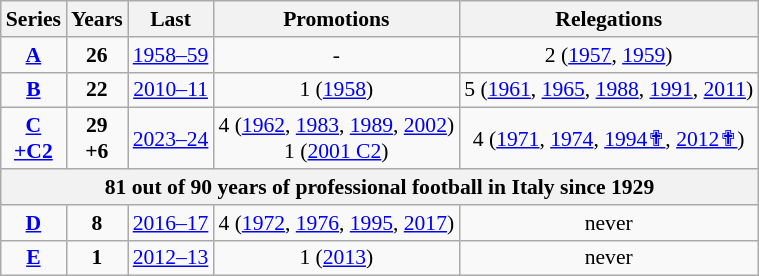<table class="wikitable sortable" style="font-size:90%; text-align: center;">
<tr>
<th>Series</th>
<th>Years</th>
<th>Last</th>
<th>Promotions</th>
<th>Relegations</th>
</tr>
<tr>
<td align=center><strong><a href='#'>A</a></strong></td>
<td><strong>26</strong></td>
<td><a href='#'>1958–59</a></td>
<td>-</td>
<td> 2 (<a href='#'>1957</a>, <a href='#'>1959</a>)</td>
</tr>
<tr>
<td align=center><strong><a href='#'>B</a></strong></td>
<td><strong>22</strong></td>
<td><a href='#'>2010–11</a></td>
<td> 1 (<a href='#'>1958</a>)</td>
<td> 5 (<a href='#'>1961</a>, <a href='#'>1965</a>, <a href='#'>1988</a>, <a href='#'>1991</a>, <a href='#'>2011</a>)</td>
</tr>
<tr>
<td align=center><strong><a href='#'>C</a><br><a href='#'>+C2</a></strong></td>
<td><strong>29<br>+6</strong></td>
<td><a href='#'>2023–24</a></td>
<td> 4 (<a href='#'>1962</a>, <a href='#'>1983</a>, <a href='#'>1989</a>, <a href='#'>2002</a>)<br> 1 (<a href='#'>2001 C2</a>)</td>
<td> 4 (<a href='#'>1971</a>, <a href='#'>1974</a>, <a href='#'>1994✟</a>, <a href='#'>2012✟</a>)</td>
</tr>
<tr>
<th colspan=5>81 out of 90 years of professional football in Italy since 1929</th>
</tr>
<tr>
<td align=center><strong><a href='#'>D</a></strong></td>
<td><strong>8</strong></td>
<td><a href='#'>2016–17</a></td>
<td> 4 (<a href='#'>1972</a>, <a href='#'>1976</a>, <a href='#'>1995</a>, <a href='#'>2017</a>)</td>
<td>never</td>
</tr>
<tr>
<td align=center><strong><a href='#'>E</a></strong></td>
<td><strong>1</strong></td>
<td><a href='#'>2012–13</a></td>
<td> 1 (<a href='#'>2013</a>)</td>
<td>never</td>
</tr>
</table>
